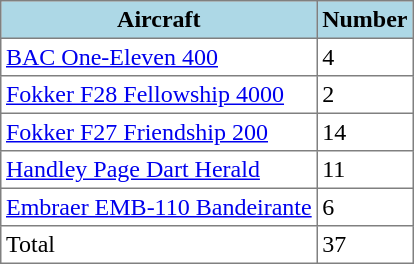<table class="toccolours" border="1" cellpadding="3" style="border-collapse:collapse">
<tr bgcolor=lightblue>
<th>Aircraft</th>
<th>Number</th>
</tr>
<tr>
<td><a href='#'>BAC One-Eleven 400</a></td>
<td>4</td>
</tr>
<tr>
<td><a href='#'>Fokker F28 Fellowship 4000</a></td>
<td>2</td>
</tr>
<tr>
<td><a href='#'>Fokker F27 Friendship 200</a></td>
<td>14</td>
</tr>
<tr>
<td><a href='#'>Handley Page Dart Herald</a></td>
<td>11</td>
</tr>
<tr>
<td><a href='#'>Embraer EMB-110 Bandeirante</a></td>
<td>6</td>
</tr>
<tr>
<td>Total</td>
<td>37</td>
</tr>
</table>
